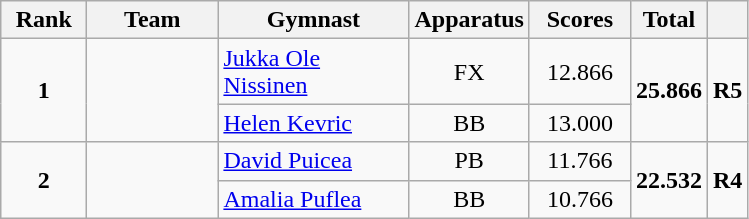<table style="text-align:center;" class="wikitable sortable">
<tr>
<th scope="col" style="width:50px;">Rank</th>
<th scope="col" style="width:80px;">Team</th>
<th scope="col" style="width:120px;">Gymnast</th>
<th scope="col" style="width:20px;">Apparatus</th>
<th scope="col" style="width:60px;">Scores</th>
<th>Total</th>
<th></th>
</tr>
<tr>
<td rowspan="2"><strong>1</strong></td>
<td rowspan="2" align="left"></td>
<td align="left"><a href='#'>Jukka Ole Nissinen</a></td>
<td>FX</td>
<td>12.866</td>
<td rowspan="2"><strong>25.866</strong></td>
<td rowspan="2"><strong>R5</strong></td>
</tr>
<tr>
<td align="left"><a href='#'>Helen Kevric</a></td>
<td>BB</td>
<td>13.000</td>
</tr>
<tr>
<td rowspan="2"><strong>2</strong></td>
<td rowspan="2" align="left"></td>
<td align="left"><a href='#'>David Puicea</a></td>
<td>PB</td>
<td>11.766</td>
<td rowspan="2"><strong>22.532</strong></td>
<td rowspan="2"><strong>R4</strong></td>
</tr>
<tr>
<td align="left"><a href='#'>Amalia Puflea</a></td>
<td>BB</td>
<td>10.766</td>
</tr>
</table>
